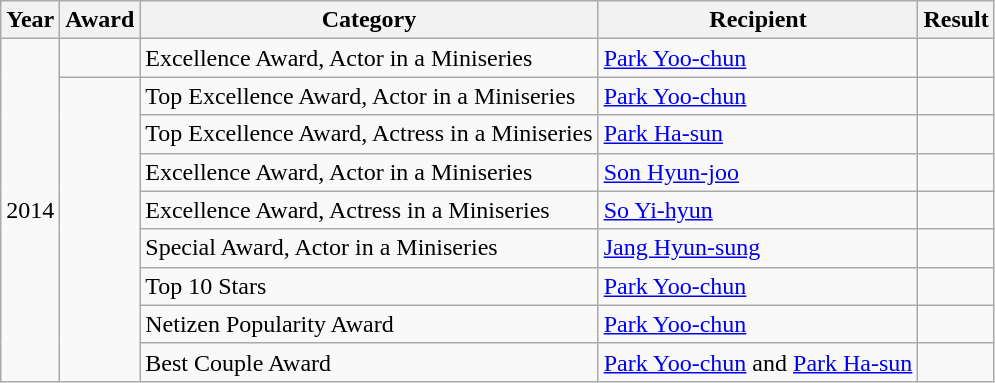<table class="wikitable">
<tr>
<th>Year</th>
<th>Award</th>
<th>Category</th>
<th>Recipient</th>
<th>Result</th>
</tr>
<tr>
<td rowspan=9>2014</td>
<td></td>
<td>Excellence Award, Actor in a Miniseries</td>
<td><a href='#'>Park Yoo-chun</a></td>
<td></td>
</tr>
<tr>
<td rowspan=8></td>
<td>Top Excellence Award, Actor in a Miniseries</td>
<td><a href='#'>Park Yoo-chun</a></td>
<td></td>
</tr>
<tr>
<td>Top Excellence Award, Actress in a Miniseries</td>
<td><a href='#'>Park Ha-sun</a></td>
<td></td>
</tr>
<tr>
<td>Excellence Award, Actor in a Miniseries</td>
<td><a href='#'>Son Hyun-joo</a></td>
<td></td>
</tr>
<tr>
<td>Excellence Award, Actress in a Miniseries</td>
<td><a href='#'>So Yi-hyun</a></td>
<td></td>
</tr>
<tr>
<td>Special Award, Actor in a Miniseries</td>
<td><a href='#'>Jang Hyun-sung</a></td>
<td></td>
</tr>
<tr>
<td>Top 10 Stars</td>
<td><a href='#'>Park Yoo-chun</a></td>
<td></td>
</tr>
<tr>
<td>Netizen Popularity Award</td>
<td><a href='#'>Park Yoo-chun</a></td>
<td></td>
</tr>
<tr>
<td>Best Couple Award</td>
<td><a href='#'>Park Yoo-chun</a> and <a href='#'>Park Ha-sun</a></td>
<td></td>
</tr>
</table>
